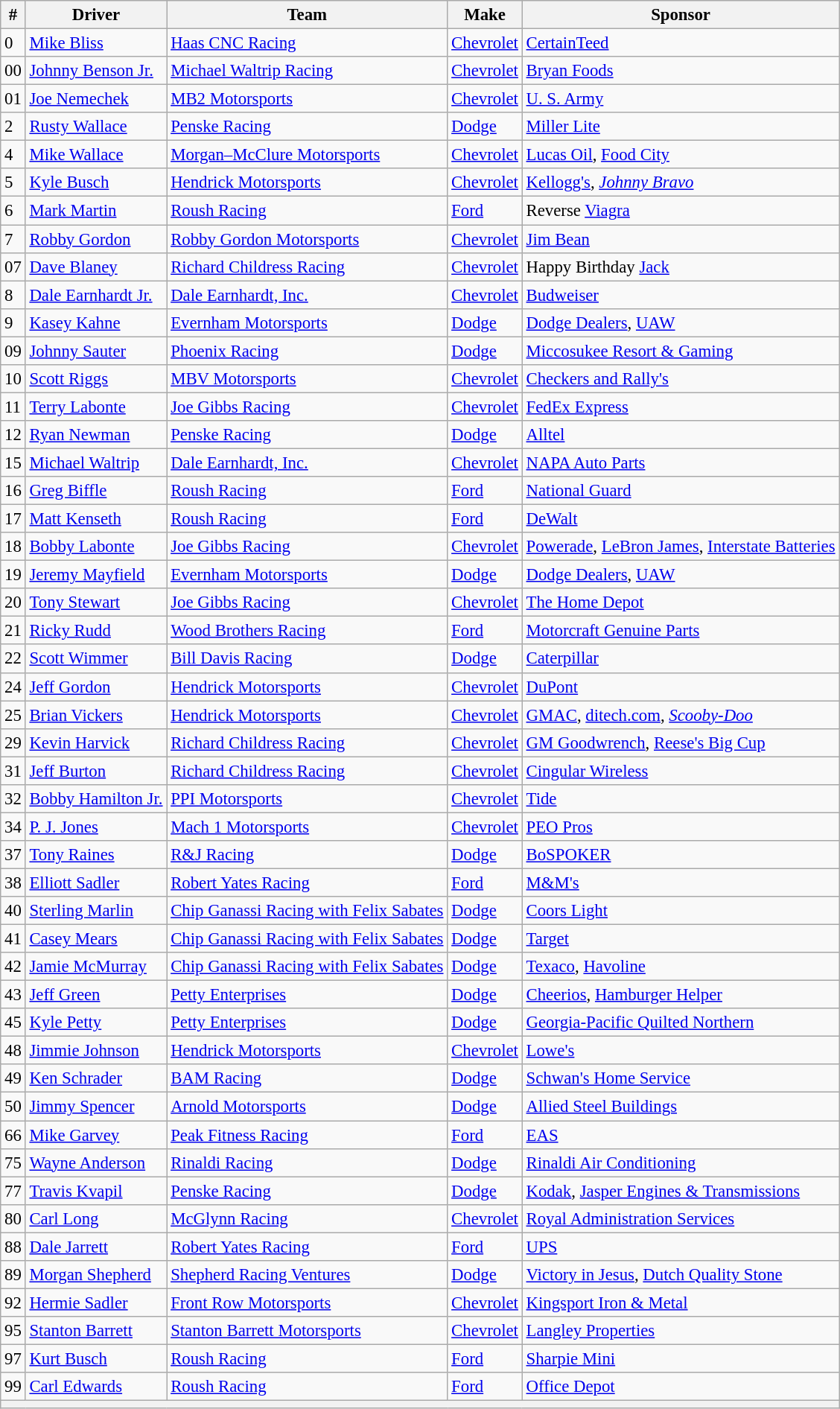<table class="wikitable" style="font-size:95%">
<tr>
<th>#</th>
<th>Driver</th>
<th>Team</th>
<th>Make</th>
<th>Sponsor</th>
</tr>
<tr>
<td>0</td>
<td><a href='#'>Mike Bliss</a></td>
<td><a href='#'>Haas CNC Racing</a></td>
<td><a href='#'>Chevrolet</a></td>
<td><a href='#'>CertainTeed</a></td>
</tr>
<tr>
<td>00</td>
<td><a href='#'>Johnny Benson Jr.</a></td>
<td><a href='#'>Michael Waltrip Racing</a></td>
<td><a href='#'>Chevrolet</a></td>
<td><a href='#'>Bryan Foods</a></td>
</tr>
<tr>
<td>01</td>
<td><a href='#'>Joe Nemechek</a></td>
<td><a href='#'>MB2 Motorsports</a></td>
<td><a href='#'>Chevrolet</a></td>
<td><a href='#'>U. S. Army</a></td>
</tr>
<tr>
<td>2</td>
<td><a href='#'>Rusty Wallace</a></td>
<td><a href='#'>Penske Racing</a></td>
<td><a href='#'>Dodge</a></td>
<td><a href='#'>Miller Lite</a></td>
</tr>
<tr>
<td>4</td>
<td><a href='#'>Mike Wallace</a></td>
<td><a href='#'>Morgan–McClure Motorsports</a></td>
<td><a href='#'>Chevrolet</a></td>
<td><a href='#'>Lucas Oil</a>, <a href='#'>Food City</a></td>
</tr>
<tr>
<td>5</td>
<td><a href='#'>Kyle Busch</a></td>
<td><a href='#'>Hendrick Motorsports</a></td>
<td><a href='#'>Chevrolet</a></td>
<td><a href='#'>Kellogg's</a>, <em><a href='#'>Johnny Bravo</a></em></td>
</tr>
<tr>
<td>6</td>
<td><a href='#'>Mark Martin</a></td>
<td><a href='#'>Roush Racing</a></td>
<td><a href='#'>Ford</a></td>
<td>Reverse <a href='#'>Viagra</a></td>
</tr>
<tr>
<td>7</td>
<td><a href='#'>Robby Gordon</a></td>
<td><a href='#'>Robby Gordon Motorsports</a></td>
<td><a href='#'>Chevrolet</a></td>
<td><a href='#'>Jim Bean</a></td>
</tr>
<tr>
<td>07</td>
<td><a href='#'>Dave Blaney</a></td>
<td><a href='#'>Richard Childress Racing</a></td>
<td><a href='#'>Chevrolet</a></td>
<td>Happy Birthday <a href='#'>Jack</a></td>
</tr>
<tr>
<td>8</td>
<td><a href='#'>Dale Earnhardt Jr.</a></td>
<td><a href='#'>Dale Earnhardt, Inc.</a></td>
<td><a href='#'>Chevrolet</a></td>
<td><a href='#'>Budweiser</a></td>
</tr>
<tr>
<td>9</td>
<td><a href='#'>Kasey Kahne</a></td>
<td><a href='#'>Evernham Motorsports</a></td>
<td><a href='#'>Dodge</a></td>
<td><a href='#'>Dodge Dealers</a>, <a href='#'>UAW</a></td>
</tr>
<tr>
<td>09</td>
<td><a href='#'>Johnny Sauter</a></td>
<td><a href='#'>Phoenix Racing</a></td>
<td><a href='#'>Dodge</a></td>
<td><a href='#'>Miccosukee Resort & Gaming</a></td>
</tr>
<tr>
<td>10</td>
<td><a href='#'>Scott Riggs</a></td>
<td><a href='#'>MBV Motorsports</a></td>
<td><a href='#'>Chevrolet</a></td>
<td><a href='#'>Checkers and Rally's</a></td>
</tr>
<tr>
<td>11</td>
<td><a href='#'>Terry Labonte</a></td>
<td><a href='#'>Joe Gibbs Racing</a></td>
<td><a href='#'>Chevrolet</a></td>
<td><a href='#'>FedEx Express</a></td>
</tr>
<tr>
<td>12</td>
<td><a href='#'>Ryan Newman</a></td>
<td><a href='#'>Penske Racing</a></td>
<td><a href='#'>Dodge</a></td>
<td><a href='#'>Alltel</a></td>
</tr>
<tr>
<td>15</td>
<td><a href='#'>Michael Waltrip</a></td>
<td><a href='#'>Dale Earnhardt, Inc.</a></td>
<td><a href='#'>Chevrolet</a></td>
<td><a href='#'>NAPA Auto Parts</a></td>
</tr>
<tr>
<td>16</td>
<td><a href='#'>Greg Biffle</a></td>
<td><a href='#'>Roush Racing</a></td>
<td><a href='#'>Ford</a></td>
<td><a href='#'>National Guard</a></td>
</tr>
<tr>
<td>17</td>
<td><a href='#'>Matt Kenseth</a></td>
<td><a href='#'>Roush Racing</a></td>
<td><a href='#'>Ford</a></td>
<td><a href='#'>DeWalt</a></td>
</tr>
<tr>
<td>18</td>
<td><a href='#'>Bobby Labonte</a></td>
<td><a href='#'>Joe Gibbs Racing</a></td>
<td><a href='#'>Chevrolet</a></td>
<td><a href='#'>Powerade</a>, <a href='#'>LeBron James</a>, <a href='#'>Interstate Batteries</a></td>
</tr>
<tr>
<td>19</td>
<td><a href='#'>Jeremy Mayfield</a></td>
<td><a href='#'>Evernham Motorsports</a></td>
<td><a href='#'>Dodge</a></td>
<td><a href='#'>Dodge Dealers</a>, <a href='#'>UAW</a></td>
</tr>
<tr>
<td>20</td>
<td><a href='#'>Tony Stewart</a></td>
<td><a href='#'>Joe Gibbs Racing</a></td>
<td><a href='#'>Chevrolet</a></td>
<td><a href='#'>The Home Depot</a></td>
</tr>
<tr>
<td>21</td>
<td><a href='#'>Ricky Rudd</a></td>
<td><a href='#'>Wood Brothers Racing</a></td>
<td><a href='#'>Ford</a></td>
<td><a href='#'>Motorcraft Genuine Parts</a></td>
</tr>
<tr>
<td>22</td>
<td><a href='#'>Scott Wimmer</a></td>
<td><a href='#'>Bill Davis Racing</a></td>
<td><a href='#'>Dodge</a></td>
<td><a href='#'>Caterpillar</a></td>
</tr>
<tr>
<td>24</td>
<td><a href='#'>Jeff Gordon</a></td>
<td><a href='#'>Hendrick Motorsports</a></td>
<td><a href='#'>Chevrolet</a></td>
<td><a href='#'>DuPont</a></td>
</tr>
<tr>
<td>25</td>
<td><a href='#'>Brian Vickers</a></td>
<td><a href='#'>Hendrick Motorsports</a></td>
<td><a href='#'>Chevrolet</a></td>
<td><a href='#'>GMAC</a>, <a href='#'>ditech.com</a>, <em><a href='#'>Scooby-Doo</a></em></td>
</tr>
<tr>
<td>29</td>
<td><a href='#'>Kevin Harvick</a></td>
<td><a href='#'>Richard Childress Racing</a></td>
<td><a href='#'>Chevrolet</a></td>
<td><a href='#'>GM Goodwrench</a>, <a href='#'>Reese's Big Cup</a></td>
</tr>
<tr>
<td>31</td>
<td><a href='#'>Jeff Burton</a></td>
<td><a href='#'>Richard Childress Racing</a></td>
<td><a href='#'>Chevrolet</a></td>
<td><a href='#'>Cingular Wireless</a></td>
</tr>
<tr>
<td>32</td>
<td><a href='#'>Bobby Hamilton Jr.</a></td>
<td><a href='#'>PPI Motorsports</a></td>
<td><a href='#'>Chevrolet</a></td>
<td><a href='#'>Tide</a></td>
</tr>
<tr>
<td>34</td>
<td><a href='#'>P. J. Jones</a></td>
<td><a href='#'>Mach 1 Motorsports</a></td>
<td><a href='#'>Chevrolet</a></td>
<td><a href='#'>PEO Pros</a></td>
</tr>
<tr>
<td>37</td>
<td><a href='#'>Tony Raines</a></td>
<td><a href='#'>R&J Racing</a></td>
<td><a href='#'>Dodge</a></td>
<td><a href='#'>BoSPOKER</a></td>
</tr>
<tr>
<td>38</td>
<td><a href='#'>Elliott Sadler</a></td>
<td><a href='#'>Robert Yates Racing</a></td>
<td><a href='#'>Ford</a></td>
<td><a href='#'>M&M's</a></td>
</tr>
<tr>
<td>40</td>
<td><a href='#'>Sterling Marlin</a></td>
<td><a href='#'>Chip Ganassi Racing with Felix Sabates</a></td>
<td><a href='#'>Dodge</a></td>
<td><a href='#'>Coors Light</a></td>
</tr>
<tr>
<td>41</td>
<td><a href='#'>Casey Mears</a></td>
<td><a href='#'>Chip Ganassi Racing with Felix Sabates</a></td>
<td><a href='#'>Dodge</a></td>
<td><a href='#'>Target</a></td>
</tr>
<tr>
<td>42</td>
<td><a href='#'>Jamie McMurray</a></td>
<td><a href='#'>Chip Ganassi Racing with Felix Sabates</a></td>
<td><a href='#'>Dodge</a></td>
<td><a href='#'>Texaco</a>, <a href='#'>Havoline</a></td>
</tr>
<tr>
<td>43</td>
<td><a href='#'>Jeff Green</a></td>
<td><a href='#'>Petty Enterprises</a></td>
<td><a href='#'>Dodge</a></td>
<td><a href='#'>Cheerios</a>, <a href='#'>Hamburger Helper</a></td>
</tr>
<tr>
<td>45</td>
<td><a href='#'>Kyle Petty</a></td>
<td><a href='#'>Petty Enterprises</a></td>
<td><a href='#'>Dodge</a></td>
<td><a href='#'>Georgia-Pacific Quilted Northern</a></td>
</tr>
<tr>
<td>48</td>
<td><a href='#'>Jimmie Johnson</a></td>
<td><a href='#'>Hendrick Motorsports</a></td>
<td><a href='#'>Chevrolet</a></td>
<td><a href='#'>Lowe's</a></td>
</tr>
<tr>
<td>49</td>
<td><a href='#'>Ken Schrader</a></td>
<td><a href='#'>BAM Racing</a></td>
<td><a href='#'>Dodge</a></td>
<td><a href='#'>Schwan's Home Service</a></td>
</tr>
<tr>
<td>50</td>
<td><a href='#'>Jimmy Spencer</a></td>
<td><a href='#'>Arnold Motorsports</a></td>
<td><a href='#'>Dodge</a></td>
<td><a href='#'>Allied Steel Buildings</a></td>
</tr>
<tr>
<td>66</td>
<td><a href='#'>Mike Garvey</a></td>
<td><a href='#'>Peak Fitness Racing</a></td>
<td><a href='#'>Ford</a></td>
<td><a href='#'>EAS</a></td>
</tr>
<tr>
<td>75</td>
<td><a href='#'>Wayne Anderson</a></td>
<td><a href='#'>Rinaldi Racing</a></td>
<td><a href='#'>Dodge</a></td>
<td><a href='#'>Rinaldi Air Conditioning</a></td>
</tr>
<tr>
<td>77</td>
<td><a href='#'>Travis Kvapil</a></td>
<td><a href='#'>Penske Racing</a></td>
<td><a href='#'>Dodge</a></td>
<td><a href='#'>Kodak</a>, <a href='#'>Jasper Engines & Transmissions</a></td>
</tr>
<tr>
<td>80</td>
<td><a href='#'>Carl Long</a></td>
<td><a href='#'>McGlynn Racing</a></td>
<td><a href='#'>Chevrolet</a></td>
<td><a href='#'>Royal Administration Services</a></td>
</tr>
<tr>
<td>88</td>
<td><a href='#'>Dale Jarrett</a></td>
<td><a href='#'>Robert Yates Racing</a></td>
<td><a href='#'>Ford</a></td>
<td><a href='#'>UPS</a></td>
</tr>
<tr>
<td>89</td>
<td><a href='#'>Morgan Shepherd</a></td>
<td><a href='#'>Shepherd Racing Ventures</a></td>
<td><a href='#'>Dodge</a></td>
<td><a href='#'>Victory in Jesus</a>, <a href='#'>Dutch Quality Stone</a></td>
</tr>
<tr>
<td>92</td>
<td><a href='#'>Hermie Sadler</a></td>
<td><a href='#'>Front Row Motorsports</a></td>
<td><a href='#'>Chevrolet</a></td>
<td><a href='#'>Kingsport Iron & Metal</a></td>
</tr>
<tr>
<td>95</td>
<td><a href='#'>Stanton Barrett</a></td>
<td><a href='#'>Stanton Barrett Motorsports</a></td>
<td><a href='#'>Chevrolet</a></td>
<td><a href='#'>Langley Properties</a></td>
</tr>
<tr>
<td>97</td>
<td><a href='#'>Kurt Busch</a></td>
<td><a href='#'>Roush Racing</a></td>
<td><a href='#'>Ford</a></td>
<td><a href='#'>Sharpie Mini</a></td>
</tr>
<tr>
<td>99</td>
<td><a href='#'>Carl Edwards</a></td>
<td><a href='#'>Roush Racing</a></td>
<td><a href='#'>Ford</a></td>
<td><a href='#'>Office Depot</a></td>
</tr>
<tr>
<th colspan="5"></th>
</tr>
</table>
